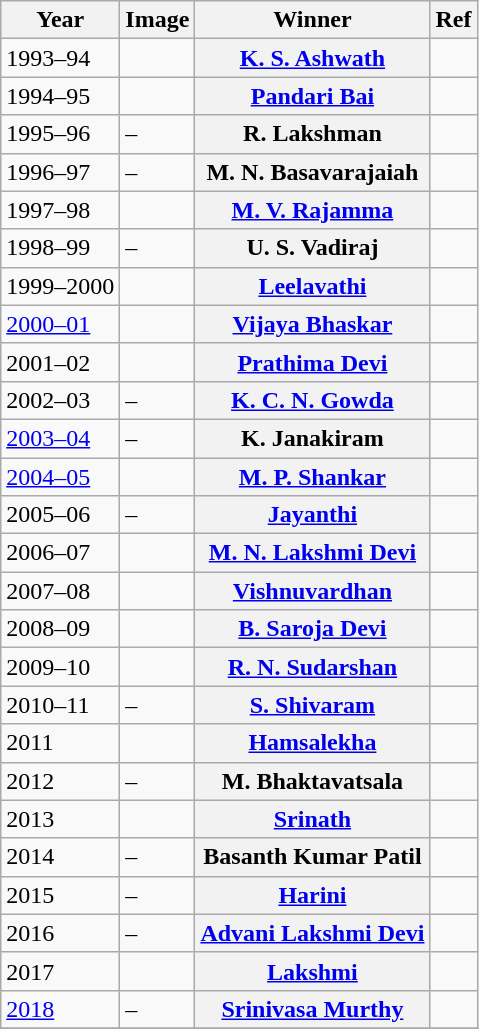<table class="wikitable">
<tr>
<th>Year</th>
<th>Image</th>
<th>Winner</th>
<th>Ref</th>
</tr>
<tr>
<td>1993–94</td>
<td></td>
<th scope="row"><a href='#'>K. S. Ashwath</a></th>
<td></td>
</tr>
<tr>
<td>1994–95</td>
<td></td>
<th scope="row"><a href='#'>Pandari Bai</a></th>
<td></td>
</tr>
<tr>
<td>1995–96</td>
<td>–</td>
<th scope="row">R. Lakshman</th>
<td></td>
</tr>
<tr>
<td>1996–97</td>
<td>–</td>
<th scope="row">M. N. Basavarajaiah</th>
<td></td>
</tr>
<tr>
<td>1997–98</td>
<td></td>
<th scope="row"><a href='#'>M. V. Rajamma</a></th>
<td></td>
</tr>
<tr>
<td>1998–99</td>
<td>–</td>
<th scope="row">U. S. Vadiraj</th>
<td></td>
</tr>
<tr>
<td>1999–2000</td>
<td></td>
<th scope="row"><a href='#'>Leelavathi</a></th>
<td></td>
</tr>
<tr>
<td><a href='#'>2000–01</a></td>
<td></td>
<th scope="row"><a href='#'>Vijaya Bhaskar</a></th>
<td></td>
</tr>
<tr>
<td>2001–02</td>
<td></td>
<th scope="row"><a href='#'>Prathima Devi</a></th>
<td></td>
</tr>
<tr>
<td>2002–03</td>
<td>–</td>
<th scope="row"><a href='#'>K. C. N. Gowda</a></th>
<td></td>
</tr>
<tr>
<td><a href='#'>2003–04</a></td>
<td>–</td>
<th scope="row">K. Janakiram</th>
<td></td>
</tr>
<tr>
<td><a href='#'>2004–05</a></td>
<td></td>
<th scope="row"><a href='#'>M. P. Shankar</a></th>
<td></td>
</tr>
<tr>
<td>2005–06</td>
<td>–</td>
<th scope="row"><a href='#'>Jayanthi</a></th>
<td></td>
</tr>
<tr>
<td>2006–07</td>
<td></td>
<th scope="row"><a href='#'>M. N. Lakshmi Devi</a></th>
<td></td>
</tr>
<tr>
<td>2007–08</td>
<td></td>
<th scope="row"><a href='#'>Vishnuvardhan</a></th>
<td></td>
</tr>
<tr>
<td>2008–09</td>
<td></td>
<th scope="row"><a href='#'>B. Saroja Devi</a></th>
<td></td>
</tr>
<tr>
<td>2009–10</td>
<td></td>
<th scope="row"><a href='#'>R. N. Sudarshan</a></th>
<td></td>
</tr>
<tr>
<td>2010–11</td>
<td>–</td>
<th scope="row"><a href='#'>S. Shivaram</a></th>
<td></td>
</tr>
<tr>
<td>2011</td>
<td></td>
<th scope="row"><a href='#'>Hamsalekha</a></th>
<td></td>
</tr>
<tr>
<td>2012</td>
<td>–</td>
<th scope="row">M. Bhaktavatsala</th>
<td></td>
</tr>
<tr>
<td>2013</td>
<td></td>
<th scope="row"><a href='#'>Srinath</a></th>
<td></td>
</tr>
<tr>
<td>2014</td>
<td>–</td>
<th scope="row">Basanth Kumar Patil</th>
<td></td>
</tr>
<tr>
<td>2015</td>
<td>–</td>
<th scope="row"><a href='#'>Harini</a></th>
<td></td>
</tr>
<tr>
<td>2016</td>
<td>–</td>
<th scope="row"><a href='#'>Advani Lakshmi Devi</a></th>
<td></td>
</tr>
<tr>
<td>2017</td>
<td></td>
<th scope="row"><a href='#'>Lakshmi</a></th>
<td></td>
</tr>
<tr>
<td><a href='#'>2018</a></td>
<td>–</td>
<th scope="row"><a href='#'>Srinivasa Murthy</a></th>
<td></td>
</tr>
<tr>
</tr>
</table>
